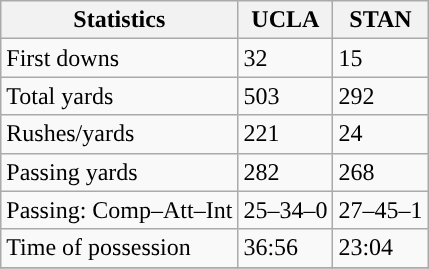<table class="wikitable" style="float: left;">
<tr>
<th>Statistics</th>
<th>UCLA</th>
<th>STAN</th>
</tr>
<tr>
<td>First downs</td>
<td>32</td>
<td>15</td>
</tr>
<tr>
<td>Total yards</td>
<td>503</td>
<td>292</td>
</tr>
<tr>
<td>Rushes/yards</td>
<td>221</td>
<td>24</td>
</tr>
<tr>
<td>Passing yards</td>
<td>282</td>
<td>268</td>
</tr>
<tr>
<td>Passing: Comp–Att–Int</td>
<td>25–34–0</td>
<td>27–45–1</td>
</tr>
<tr>
<td>Time of possession</td>
<td>36:56</td>
<td>23:04</td>
</tr>
<tr>
</tr>
</table>
